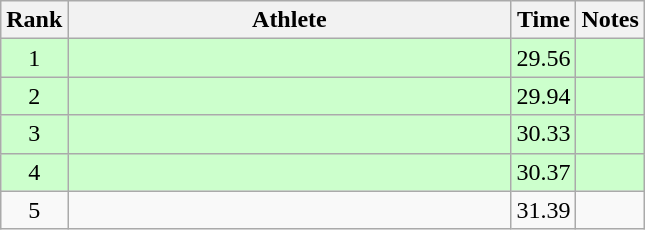<table class="wikitable" style="text-align:center">
<tr>
<th>Rank</th>
<th Style="width:18em">Athlete</th>
<th>Time</th>
<th>Notes</th>
</tr>
<tr style="background:#cfc">
<td>1</td>
<td style="text-align:left"></td>
<td>29.56</td>
<td></td>
</tr>
<tr style="background:#cfc">
<td>2</td>
<td style="text-align:left"></td>
<td>29.94</td>
<td></td>
</tr>
<tr style="background:#cfc">
<td>3</td>
<td style="text-align:left"></td>
<td>30.33</td>
<td></td>
</tr>
<tr style="background:#cfc">
<td>4</td>
<td style="text-align:left"></td>
<td>30.37</td>
<td></td>
</tr>
<tr>
<td>5</td>
<td style="text-align:left"></td>
<td>31.39</td>
<td></td>
</tr>
</table>
